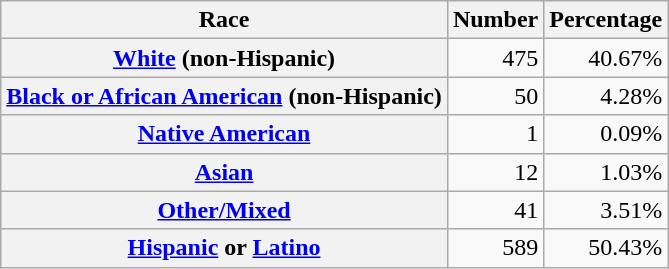<table class="wikitable" style="text-align:right">
<tr>
<th scope="col">Race</th>
<th scope="col">Number</th>
<th scope="col">Percentage</th>
</tr>
<tr>
<th scope="row"><a href='#'>White</a> (non-Hispanic)</th>
<td>475</td>
<td>40.67%</td>
</tr>
<tr>
<th scope="row"><a href='#'>Black or African American</a> (non-Hispanic)</th>
<td>50</td>
<td>4.28%</td>
</tr>
<tr>
<th scope="row"><a href='#'>Native American</a></th>
<td>1</td>
<td>0.09%</td>
</tr>
<tr>
<th scope="row"><a href='#'>Asian</a></th>
<td>12</td>
<td>1.03%</td>
</tr>
<tr>
<th scope="row"><a href='#'>Other/Mixed</a></th>
<td>41</td>
<td>3.51%</td>
</tr>
<tr>
<th scope="row"><a href='#'>Hispanic</a> or <a href='#'>Latino</a></th>
<td>589</td>
<td>50.43%</td>
</tr>
</table>
